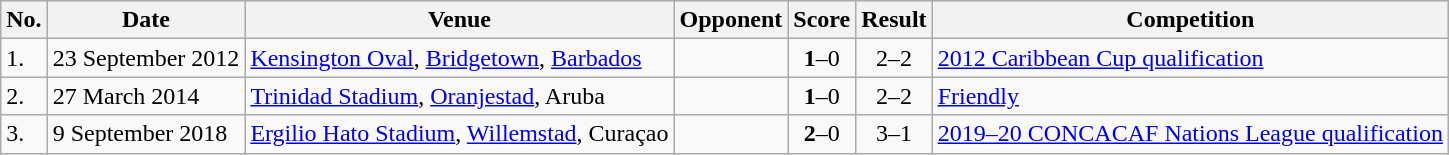<table class="wikitable" style="font-size:100%;">
<tr>
<th>No.</th>
<th>Date</th>
<th>Venue</th>
<th>Opponent</th>
<th>Score</th>
<th>Result</th>
<th>Competition</th>
</tr>
<tr>
<td>1.</td>
<td>23 September 2012</td>
<td><a href='#'>Kensington Oval</a>, <a href='#'>Bridgetown</a>, <a href='#'>Barbados</a></td>
<td></td>
<td align=center><strong>1</strong>–0</td>
<td align=center>2–2</td>
<td><a href='#'>2012 Caribbean Cup qualification</a></td>
</tr>
<tr>
<td>2.</td>
<td>27 March 2014</td>
<td><a href='#'>Trinidad Stadium</a>, <a href='#'>Oranjestad</a>, Aruba</td>
<td></td>
<td align=center><strong>1</strong>–0</td>
<td align=center>2–2</td>
<td><a href='#'>Friendly</a></td>
</tr>
<tr>
<td>3.</td>
<td>9 September 2018</td>
<td><a href='#'>Ergilio Hato Stadium</a>, <a href='#'>Willemstad</a>, Curaçao</td>
<td></td>
<td align=center><strong>2</strong>–0</td>
<td align=center>3–1</td>
<td><a href='#'>2019–20 CONCACAF Nations League qualification</a></td>
</tr>
</table>
